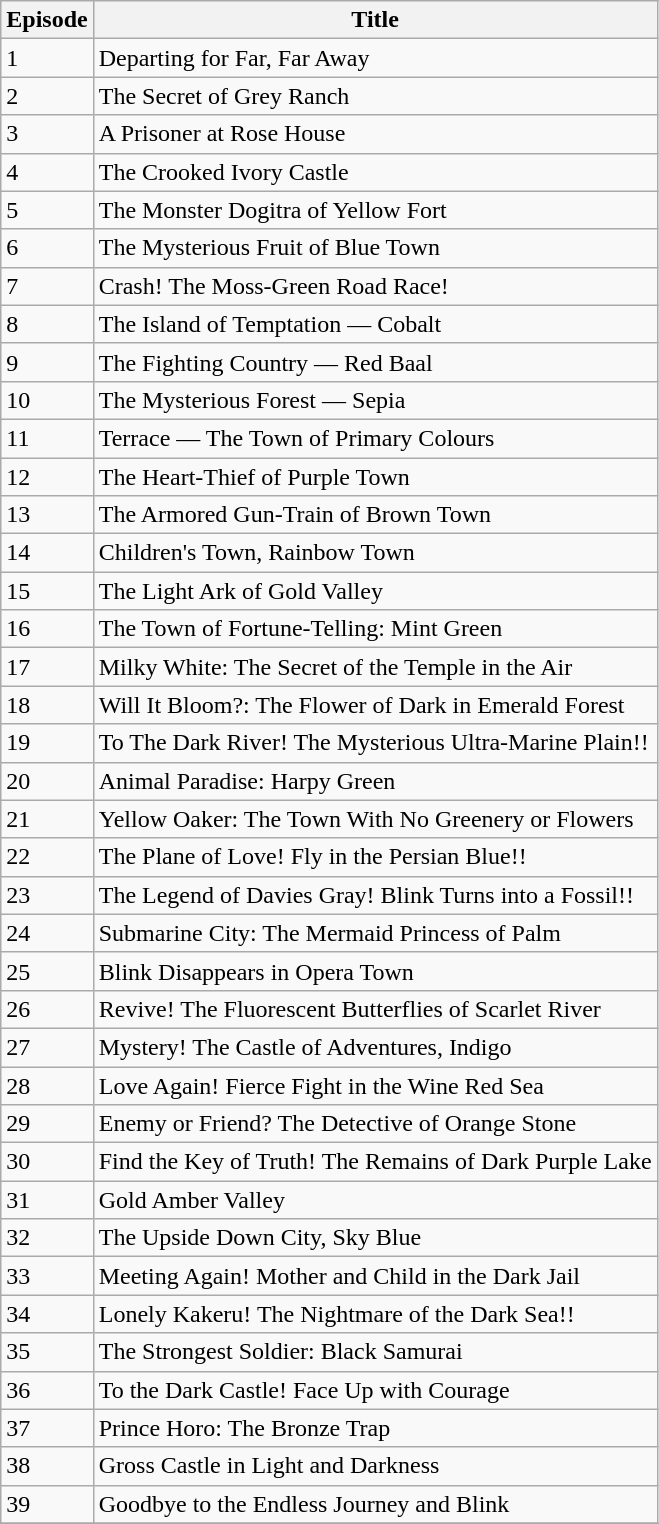<table class="wikitable">
<tr>
<th>Episode</th>
<th>Title</th>
</tr>
<tr>
<td>1</td>
<td>Departing for Far, Far Away</td>
</tr>
<tr>
<td>2</td>
<td>The Secret of Grey Ranch</td>
</tr>
<tr>
<td>3</td>
<td>A Prisoner at Rose House</td>
</tr>
<tr>
<td>4</td>
<td>The Crooked Ivory Castle</td>
</tr>
<tr>
<td>5</td>
<td>The Monster Dogitra of Yellow Fort</td>
</tr>
<tr>
<td>6</td>
<td>The Mysterious Fruit of Blue Town</td>
</tr>
<tr>
<td>7</td>
<td>Crash! The Moss-Green Road Race!</td>
</tr>
<tr>
<td>8</td>
<td>The Island of Temptation — Cobalt</td>
</tr>
<tr>
<td>9</td>
<td>The Fighting Country — Red Baal</td>
</tr>
<tr>
<td>10</td>
<td>The Mysterious Forest — Sepia</td>
</tr>
<tr>
<td>11</td>
<td>Terrace — The Town of Primary Colours</td>
</tr>
<tr>
<td>12</td>
<td>The Heart-Thief of Purple Town</td>
</tr>
<tr>
<td>13</td>
<td>The Armored Gun-Train of Brown Town</td>
</tr>
<tr>
<td>14</td>
<td>Children's Town, Rainbow Town</td>
</tr>
<tr>
<td>15</td>
<td>The Light Ark of Gold Valley</td>
</tr>
<tr>
<td>16</td>
<td>The Town of Fortune-Telling: Mint Green</td>
</tr>
<tr>
<td>17</td>
<td>Milky White: The Secret of the Temple in the Air</td>
</tr>
<tr>
<td>18</td>
<td>Will It Bloom?: The Flower of Dark in Emerald Forest</td>
</tr>
<tr>
<td>19</td>
<td>To The Dark River! The Mysterious Ultra-Marine Plain!!</td>
</tr>
<tr>
<td>20</td>
<td>Animal Paradise: Harpy Green</td>
</tr>
<tr>
<td>21</td>
<td>Yellow Oaker: The Town With No Greenery or Flowers</td>
</tr>
<tr>
<td>22</td>
<td>The Plane of Love! Fly in the Persian Blue!!</td>
</tr>
<tr>
<td>23</td>
<td>The Legend of Davies Gray! Blink Turns into a Fossil!!</td>
</tr>
<tr>
<td>24</td>
<td>Submarine City: The Mermaid Princess of Palm</td>
</tr>
<tr>
<td>25</td>
<td>Blink Disappears in Opera Town</td>
</tr>
<tr>
<td>26</td>
<td>Revive! The Fluorescent Butterflies of Scarlet River</td>
</tr>
<tr>
<td>27</td>
<td>Mystery! The Castle of Adventures, Indigo</td>
</tr>
<tr>
<td>28</td>
<td>Love Again! Fierce Fight in the Wine Red Sea</td>
</tr>
<tr>
<td>29</td>
<td>Enemy or Friend? The Detective of Orange Stone</td>
</tr>
<tr>
<td>30</td>
<td>Find the Key of Truth! The Remains of Dark Purple Lake</td>
</tr>
<tr>
<td>31</td>
<td>Gold Amber Valley</td>
</tr>
<tr>
<td>32</td>
<td>The Upside Down City, Sky Blue</td>
</tr>
<tr>
<td>33</td>
<td>Meeting Again! Mother and Child in the Dark Jail</td>
</tr>
<tr>
<td>34</td>
<td>Lonely Kakeru! The Nightmare of the Dark Sea!!</td>
</tr>
<tr>
<td>35</td>
<td>The Strongest Soldier: Black Samurai</td>
</tr>
<tr>
<td>36</td>
<td>To the Dark Castle! Face Up with Courage</td>
</tr>
<tr>
<td>37</td>
<td>Prince Horo: The Bronze Trap</td>
</tr>
<tr>
<td>38</td>
<td>Gross Castle in Light and Darkness</td>
</tr>
<tr>
<td>39</td>
<td>Goodbye to the Endless Journey and Blink</td>
</tr>
<tr>
</tr>
</table>
